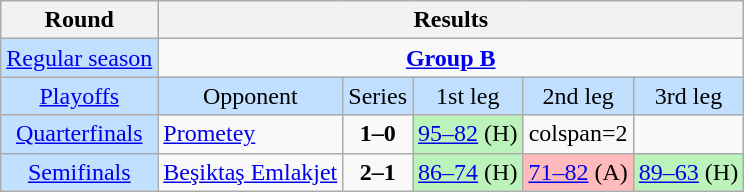<table class="wikitable" style="text-align:center;">
<tr>
<th>Round</th>
<th colspan="5">Results</th>
</tr>
<tr>
<td style="background-color:#c1e0ff;"><a href='#'>Regular season</a></td>
<td colspan="5" style="valign=top;"><strong><a href='#'>Group B</a></strong><br><div></div></td>
</tr>
<tr style="background-color:#c1e0ff;">
<td><a href='#'>Playoffs</a></td>
<td>Opponent</td>
<td width=30>Series</td>
<td>1st leg</td>
<td>2nd leg</td>
<td>3rd leg</td>
</tr>
<tr>
<td style="background-color:#c1e0ff;"><a href='#'>Quarterfinals</a></td>
<td style="text-align:left;"> <a href='#'>Prometey</a></td>
<td><strong>1–0</strong></td>
<td style="background-color:#bbf3bb;"><a href='#'>95–82</a> (H)</td>
<td>colspan=2 </td>
</tr>
<tr>
<td style="background-color:#c1e0ff;"><a href='#'>Semifinals</a></td>
<td style="text-align:left;"> <a href='#'>Beşiktaş Emlakjet</a></td>
<td><strong>2–1</strong></td>
<td style="background-color:#bbf3bb;"><a href='#'>86–74</a> (H)</td>
<td style="background-color:#ffbbbb;"><a href='#'>71–82</a> (A)</td>
<td style="background-color:#bbf3bb;"><a href='#'>89–63</a> (H)</td>
</tr>
</table>
